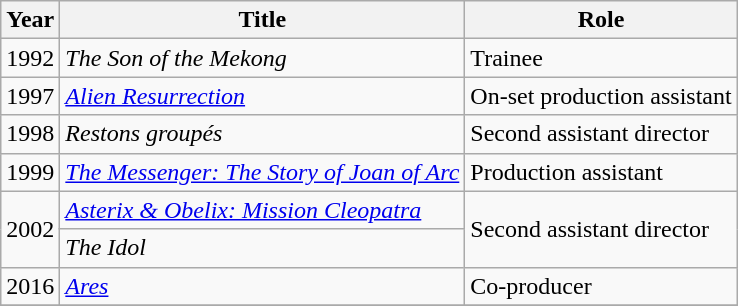<table class="wikitable">
<tr>
<th>Year</th>
<th>Title</th>
<th>Role</th>
</tr>
<tr>
<td>1992</td>
<td><em>The Son of the Mekong</em></td>
<td>Trainee</td>
</tr>
<tr>
<td>1997</td>
<td><em><a href='#'>Alien Resurrection</a></em></td>
<td>On-set production assistant</td>
</tr>
<tr>
<td>1998</td>
<td><em>Restons groupés</em></td>
<td>Second assistant director</td>
</tr>
<tr>
<td>1999</td>
<td><em><a href='#'>The Messenger: The Story of Joan of Arc</a></em></td>
<td>Production assistant</td>
</tr>
<tr>
<td rowspan=2>2002</td>
<td><em><a href='#'>Asterix & Obelix: Mission Cleopatra</a></em></td>
<td rowspan=2>Second assistant director</td>
</tr>
<tr>
<td><em>The Idol</em></td>
</tr>
<tr>
<td>2016</td>
<td><em><a href='#'>Ares</a></em></td>
<td>Co-producer</td>
</tr>
<tr>
</tr>
</table>
